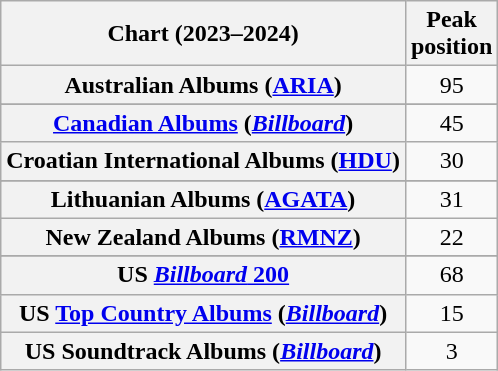<table class="wikitable sortable plainrowheaders" style="text-align:center">
<tr>
<th scope="col">Chart (2023–2024)</th>
<th scope="col">Peak<br>position</th>
</tr>
<tr>
<th scope="row">Australian Albums (<a href='#'>ARIA</a>)</th>
<td>95</td>
</tr>
<tr>
</tr>
<tr>
<th scope="row"><a href='#'>Canadian Albums</a> (<em><a href='#'>Billboard</a></em>)</th>
<td>45</td>
</tr>
<tr>
<th scope="row">Croatian International Albums (<a href='#'>HDU</a>)</th>
<td>30</td>
</tr>
<tr>
</tr>
<tr>
</tr>
<tr>
<th scope="row">Lithuanian Albums (<a href='#'>AGATA</a>)</th>
<td>31</td>
</tr>
<tr>
<th scope="row">New Zealand Albums (<a href='#'>RMNZ</a>)</th>
<td>22</td>
</tr>
<tr>
</tr>
<tr>
</tr>
<tr>
</tr>
<tr>
</tr>
<tr>
<th scope="row">US <a href='#'><em>Billboard</em> 200</a></th>
<td>68</td>
</tr>
<tr>
<th scope="row">US <a href='#'>Top Country Albums</a> (<em><a href='#'>Billboard</a></em>)</th>
<td>15</td>
</tr>
<tr>
<th scope="row">US Soundtrack Albums (<em><a href='#'>Billboard</a></em>)</th>
<td>3</td>
</tr>
</table>
